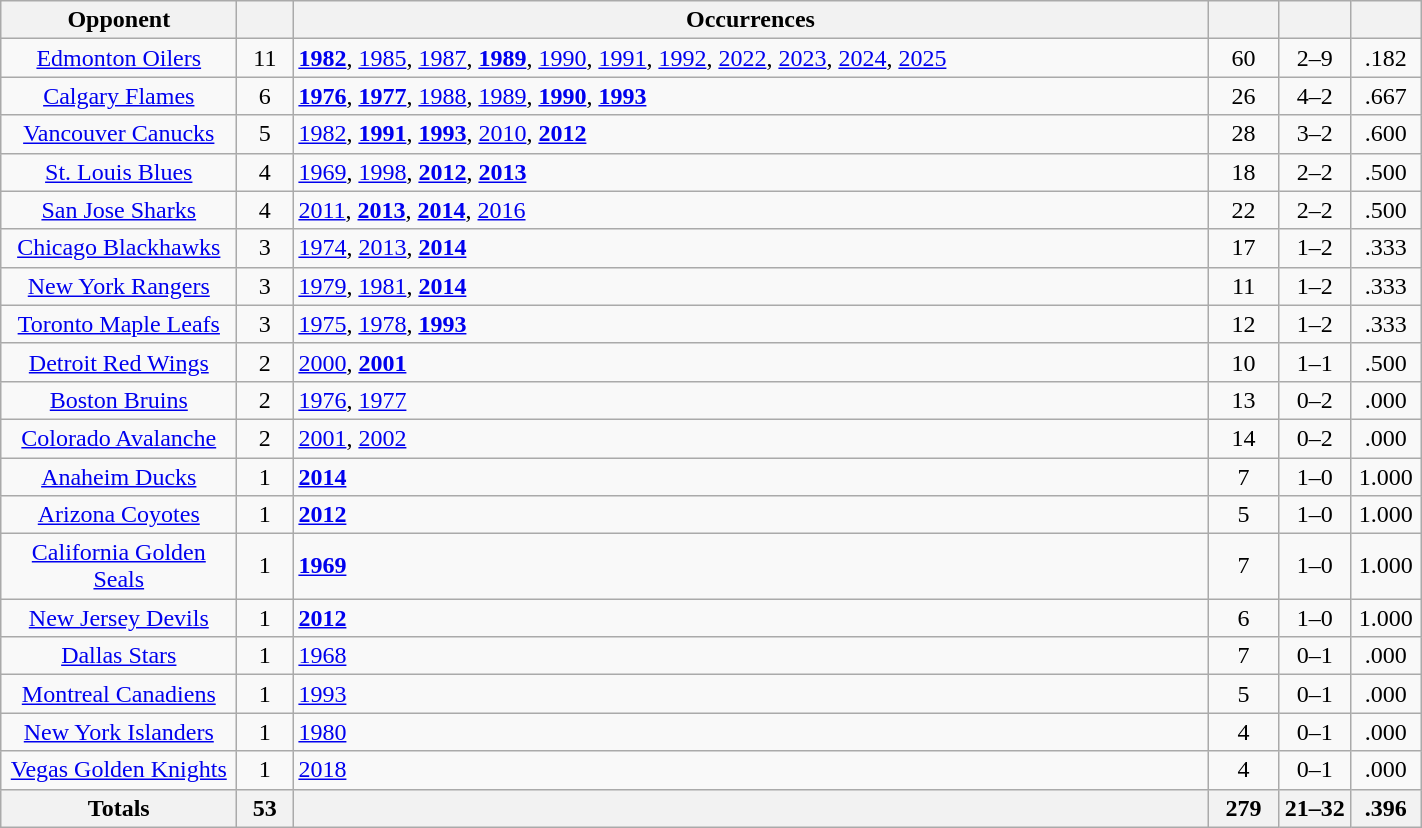<table class="wikitable sortable" style="text-align: center; width: 75%;">
<tr>
<th width="150">Opponent</th>
<th width="30"></th>
<th>Occurrences</th>
<th width="40"></th>
<th width="40"></th>
<th width="40"></th>
</tr>
<tr>
<td><a href='#'>Edmonton Oilers</a></td>
<td>11</td>
<td align=left><strong><a href='#'>1982</a></strong>, <a href='#'>1985</a>, <a href='#'>1987</a>, <strong><a href='#'>1989</a></strong>, <a href='#'>1990</a>, <a href='#'>1991</a>, <a href='#'>1992</a>, <a href='#'>2022</a>, <a href='#'>2023</a>, <a href='#'>2024</a>, <a href='#'>2025</a></td>
<td>60</td>
<td>2–9</td>
<td>.182</td>
</tr>
<tr>
<td><a href='#'>Calgary Flames</a></td>
<td>6</td>
<td align=left><strong><a href='#'>1976</a></strong>, <strong><a href='#'>1977</a></strong>, <a href='#'>1988</a>, <a href='#'>1989</a>, <strong><a href='#'>1990</a></strong>, <strong><a href='#'>1993</a></strong></td>
<td>26</td>
<td>4–2</td>
<td>.667</td>
</tr>
<tr>
<td><a href='#'>Vancouver Canucks</a></td>
<td>5</td>
<td align=left><a href='#'>1982</a>, <strong><a href='#'>1991</a></strong>, <strong><a href='#'>1993</a></strong>, <a href='#'>2010</a>, <strong><a href='#'>2012</a></strong></td>
<td>28</td>
<td>3–2</td>
<td>.600</td>
</tr>
<tr>
<td><a href='#'>St. Louis Blues</a></td>
<td>4</td>
<td align=left><a href='#'>1969</a>, <a href='#'>1998</a>, <strong><a href='#'>2012</a></strong>, <strong><a href='#'>2013</a></strong></td>
<td>18</td>
<td>2–2</td>
<td>.500</td>
</tr>
<tr>
<td><a href='#'>San Jose Sharks</a></td>
<td>4</td>
<td align=left><a href='#'>2011</a>, <strong><a href='#'>2013</a></strong>, <strong><a href='#'>2014</a></strong>, <a href='#'>2016</a></td>
<td>22</td>
<td>2–2</td>
<td>.500</td>
</tr>
<tr>
<td><a href='#'>Chicago Blackhawks</a></td>
<td>3</td>
<td align=left><a href='#'>1974</a>, <a href='#'>2013</a>, <strong><a href='#'>2014</a></strong></td>
<td>17</td>
<td>1–2</td>
<td>.333</td>
</tr>
<tr>
<td><a href='#'>New York Rangers</a></td>
<td>3</td>
<td align=left><a href='#'>1979</a>, <a href='#'>1981</a>, <strong><a href='#'>2014</a></strong></td>
<td>11</td>
<td>1–2</td>
<td>.333</td>
</tr>
<tr>
<td><a href='#'>Toronto Maple Leafs</a></td>
<td>3</td>
<td align=left><a href='#'>1975</a>, <a href='#'>1978</a>, <strong><a href='#'>1993</a></strong></td>
<td>12</td>
<td>1–2</td>
<td>.333</td>
</tr>
<tr>
<td><a href='#'>Detroit Red Wings</a></td>
<td>2</td>
<td align=left><a href='#'>2000</a>, <strong><a href='#'>2001</a></strong></td>
<td>10</td>
<td>1–1</td>
<td>.500</td>
</tr>
<tr>
<td><a href='#'>Boston Bruins</a></td>
<td>2</td>
<td align=left><a href='#'>1976</a>, <a href='#'>1977</a></td>
<td>13</td>
<td>0–2</td>
<td>.000</td>
</tr>
<tr>
<td><a href='#'>Colorado Avalanche</a></td>
<td>2</td>
<td align=left><a href='#'>2001</a>, <a href='#'>2002</a></td>
<td>14</td>
<td>0–2</td>
<td>.000</td>
</tr>
<tr>
<td><a href='#'>Anaheim Ducks</a></td>
<td>1</td>
<td align=left><strong><a href='#'>2014</a></strong></td>
<td>7</td>
<td>1–0</td>
<td>1.000</td>
</tr>
<tr>
<td><a href='#'>Arizona Coyotes</a></td>
<td>1</td>
<td align=left><strong><a href='#'>2012</a></strong></td>
<td>5</td>
<td>1–0</td>
<td>1.000</td>
</tr>
<tr>
<td><a href='#'>California Golden Seals</a></td>
<td>1</td>
<td align=left><strong><a href='#'>1969</a></strong></td>
<td>7</td>
<td>1–0</td>
<td>1.000</td>
</tr>
<tr>
<td><a href='#'>New Jersey Devils</a></td>
<td>1</td>
<td align=left><strong><a href='#'>2012</a></strong></td>
<td>6</td>
<td>1–0</td>
<td>1.000</td>
</tr>
<tr>
<td><a href='#'>Dallas Stars</a></td>
<td>1</td>
<td align=left><a href='#'>1968</a></td>
<td>7</td>
<td>0–1</td>
<td>.000</td>
</tr>
<tr>
<td><a href='#'>Montreal Canadiens</a></td>
<td>1</td>
<td align=left><a href='#'>1993</a></td>
<td>5</td>
<td>0–1</td>
<td>.000</td>
</tr>
<tr>
<td><a href='#'>New York Islanders</a></td>
<td>1</td>
<td align=left><a href='#'>1980</a></td>
<td>4</td>
<td>0–1</td>
<td>.000</td>
</tr>
<tr>
<td><a href='#'>Vegas Golden Knights</a></td>
<td>1</td>
<td align=left><a href='#'>2018</a></td>
<td>4</td>
<td>0–1</td>
<td>.000</td>
</tr>
<tr>
<th width="150">Totals</th>
<th width="30">53</th>
<th></th>
<th width="40">279</th>
<th width="40">21–32</th>
<th width="40">.396</th>
</tr>
</table>
